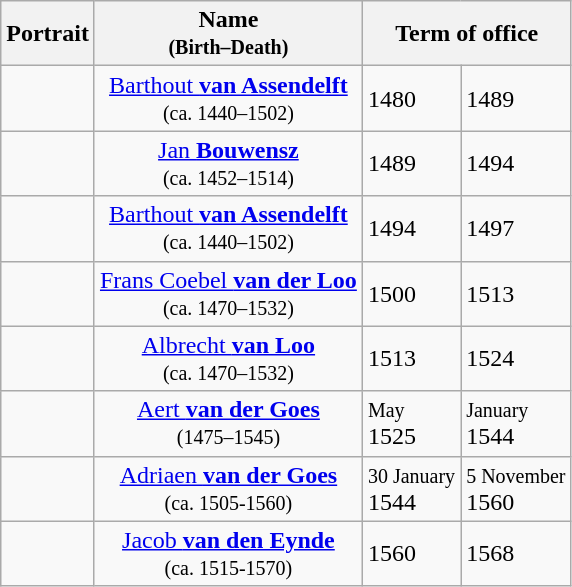<table class="wikitable">
<tr>
<th>Portrait</th>
<th>Name<br><small>(Birth–Death)</small></th>
<th colspan="2">Term of office</th>
</tr>
<tr>
<td></td>
<td align="center"><a href='#'>Barthout <strong>van Assendelft</strong></a><br><small>(ca. 1440–1502)</small></td>
<td>1480</td>
<td>1489</td>
</tr>
<tr>
<td></td>
<td align="center"><a href='#'>Jan <strong>Bouwensz</strong></a><br><small>(ca. 1452–1514)</small></td>
<td>1489</td>
<td>1494</td>
</tr>
<tr>
<td></td>
<td align="center"><a href='#'>Barthout <strong>van Assendelft</strong></a><br><small>(ca. 1440–1502)</small></td>
<td>1494</td>
<td>1497</td>
</tr>
<tr>
<td></td>
<td align="center"><a href='#'>Frans Coebel <strong>van der Loo</strong></a><br><small>(ca. 1470–1532)</small></td>
<td>1500</td>
<td>1513</td>
</tr>
<tr>
<td></td>
<td align="center"><a href='#'>Albrecht <strong>van Loo</strong></a><br><small>(ca. 1470–1532)</small></td>
<td>1513</td>
<td>1524</td>
</tr>
<tr>
<td></td>
<td align="center"><a href='#'>Aert <strong>van der Goes</strong></a><br><small>(1475–1545)</small></td>
<td><small>May</small><br>1525</td>
<td><small>January</small><br>1544</td>
</tr>
<tr>
<td></td>
<td align="center"><a href='#'>Adriaen <strong>van der Goes</strong></a><br><small>(ca. 1505-1560)</small></td>
<td><small>30 January</small><br>1544</td>
<td><small>5 November</small><br>1560</td>
</tr>
<tr>
<td></td>
<td align="center"><a href='#'>Jacob <strong>van den Eynde</strong></a><br><small>(ca. 1515-1570)</small></td>
<td>1560</td>
<td>1568</td>
</tr>
</table>
